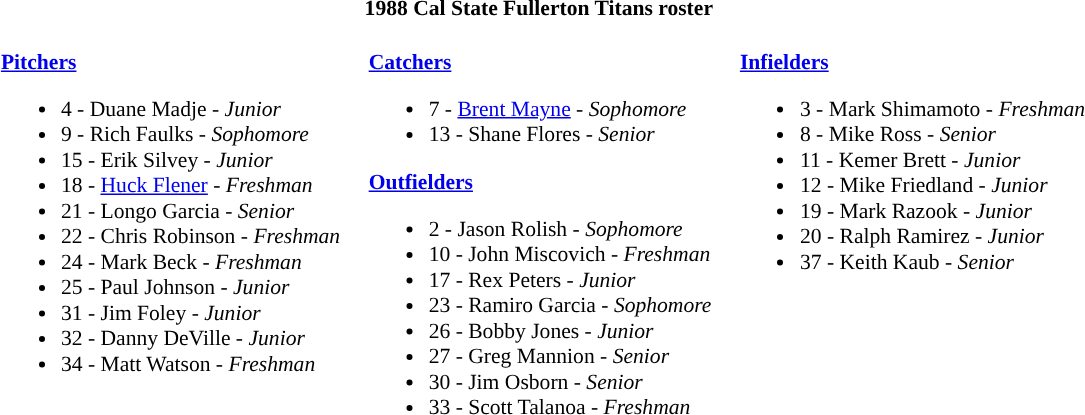<table class="toccolours" style="border-collapse:collapse; font-size:90%;">
<tr>
<th colspan=9>1988 Cal State Fullerton Titans roster</th>
</tr>
<tr>
<td width="03"> </td>
<td valign="top"><br><strong><a href='#'>Pitchers</a></strong><ul><li>4 - Duane Madje - <em>Junior</em></li><li>9 - Rich Faulks - <em>Sophomore</em></li><li>15 - Erik Silvey - <em>Junior</em></li><li>18 - <a href='#'>Huck Flener</a> - <em>Freshman</em></li><li>21 - Longo Garcia - <em>Senior</em></li><li>22 - Chris Robinson - <em>Freshman</em></li><li>24 - Mark Beck - <em>Freshman</em></li><li>25 - Paul Johnson - <em>Junior</em></li><li>31 - Jim Foley - <em>Junior</em></li><li>32 - Danny DeVille - <em>Junior</em></li><li>34 - Matt Watson - <em>Freshman</em></li></ul></td>
<td width="15"> </td>
<td valign="top"><br><strong><a href='#'>Catchers</a></strong><ul><li>7 - <a href='#'>Brent Mayne</a> - <em>Sophomore</em></li><li>13 - Shane Flores - <em>Senior</em></li></ul><strong><a href='#'>Outfielders</a></strong><ul><li>2 - Jason Rolish - <em>Sophomore</em></li><li>10 - John Miscovich - <em>Freshman</em></li><li>17 - Rex Peters - <em>Junior</em></li><li>23 - Ramiro Garcia - <em>Sophomore</em></li><li>26 - Bobby Jones - <em>Junior</em></li><li>27 - Greg Mannion - <em>Senior</em></li><li>30 - Jim Osborn - <em>Senior</em></li><li>33 - Scott Talanoa - <em>Freshman</em></li></ul></td>
<td width="15"> </td>
<td valign="top"><br><strong><a href='#'>Infielders</a></strong><ul><li>3 - Mark Shimamoto - <em>Freshman</em></li><li>8 - Mike Ross - <em>Senior</em></li><li>11 - Kemer Brett - <em>Junior</em></li><li>12 - Mike Friedland - <em>Junior</em></li><li>19 - Mark Razook - <em>Junior</em></li><li>20 - Ralph Ramirez - <em>Junior</em></li><li>37 - Keith Kaub - <em>Senior</em></li></ul></td>
</tr>
</table>
